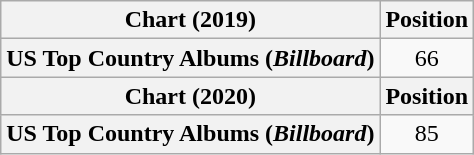<table class="wikitable plainrowheaders" style="text-align:center">
<tr>
<th scope="col">Chart (2019)</th>
<th scope="col">Position</th>
</tr>
<tr>
<th scope="row">US Top Country Albums (<em>Billboard</em>)</th>
<td>66</td>
</tr>
<tr>
<th scope="col">Chart (2020)</th>
<th scope="col">Position</th>
</tr>
<tr>
<th scope="row">US Top Country Albums (<em>Billboard</em>)</th>
<td>85</td>
</tr>
</table>
